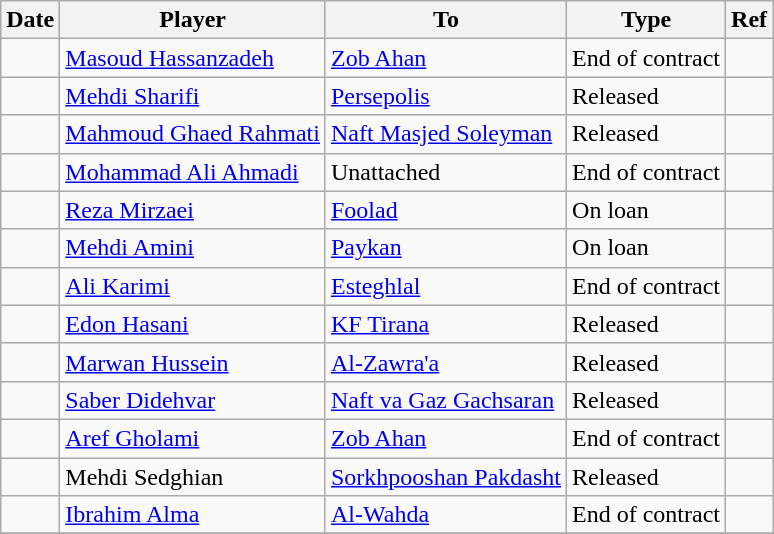<table class="wikitable">
<tr>
<th><strong>Date</strong></th>
<th><strong>Player</strong></th>
<th><strong>To</strong></th>
<th><strong>Type</strong></th>
<th><strong>Ref</strong></th>
</tr>
<tr>
<td></td>
<td> <a href='#'>Masoud Hassanzadeh</a></td>
<td> <a href='#'>Zob Ahan</a></td>
<td>End of contract</td>
<td></td>
</tr>
<tr>
<td></td>
<td> <a href='#'>Mehdi Sharifi</a></td>
<td> <a href='#'>Persepolis</a></td>
<td>Released</td>
<td></td>
</tr>
<tr>
<td></td>
<td> <a href='#'>Mahmoud Ghaed Rahmati</a></td>
<td> <a href='#'>Naft Masjed Soleyman</a></td>
<td>Released</td>
<td></td>
</tr>
<tr>
<td></td>
<td> <a href='#'>Mohammad Ali Ahmadi</a></td>
<td>Unattached</td>
<td>End of contract</td>
<td></td>
</tr>
<tr>
<td></td>
<td> <a href='#'>Reza Mirzaei</a></td>
<td> <a href='#'>Foolad</a></td>
<td>On loan</td>
<td></td>
</tr>
<tr>
<td></td>
<td> <a href='#'>Mehdi Amini</a></td>
<td> <a href='#'>Paykan</a></td>
<td>On loan</td>
<td></td>
</tr>
<tr>
<td></td>
<td> <a href='#'>Ali Karimi</a></td>
<td> <a href='#'>Esteghlal</a></td>
<td>End of contract</td>
<td></td>
</tr>
<tr>
<td></td>
<td> <a href='#'>Edon Hasani</a></td>
<td> <a href='#'>KF Tirana</a></td>
<td>Released</td>
<td></td>
</tr>
<tr>
<td></td>
<td> <a href='#'>Marwan Hussein</a></td>
<td> <a href='#'>Al-Zawra'a</a></td>
<td>Released</td>
<td></td>
</tr>
<tr>
<td></td>
<td> <a href='#'>Saber Didehvar</a></td>
<td> <a href='#'>Naft va Gaz Gachsaran</a></td>
<td>Released</td>
<td></td>
</tr>
<tr>
<td></td>
<td> <a href='#'>Aref Gholami</a></td>
<td> <a href='#'>Zob Ahan</a></td>
<td>End of contract</td>
<td></td>
</tr>
<tr>
<td></td>
<td> Mehdi Sedghian</td>
<td> <a href='#'>Sorkhpooshan Pakdasht</a></td>
<td>Released</td>
<td></td>
</tr>
<tr>
<td></td>
<td> <a href='#'>Ibrahim Alma</a></td>
<td> <a href='#'>Al-Wahda</a></td>
<td>End of contract</td>
<td></td>
</tr>
<tr>
</tr>
</table>
